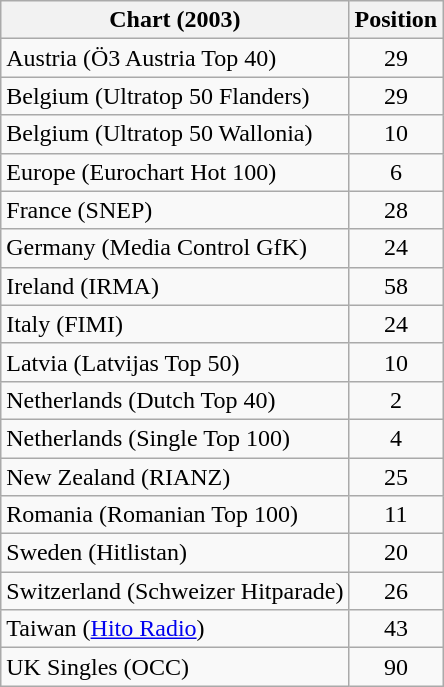<table class="wikitable sortable">
<tr>
<th>Chart (2003)</th>
<th>Position</th>
</tr>
<tr>
<td>Austria (Ö3 Austria Top 40)</td>
<td align="center">29</td>
</tr>
<tr>
<td>Belgium (Ultratop 50 Flanders)</td>
<td align="center">29</td>
</tr>
<tr>
<td>Belgium (Ultratop 50 Wallonia)</td>
<td align="center">10</td>
</tr>
<tr>
<td>Europe (Eurochart Hot 100)</td>
<td align="center">6</td>
</tr>
<tr>
<td>France (SNEP)</td>
<td align="center">28</td>
</tr>
<tr>
<td>Germany (Media Control GfK)</td>
<td align="center">24</td>
</tr>
<tr>
<td>Ireland (IRMA)</td>
<td align="center">58</td>
</tr>
<tr>
<td>Italy (FIMI)</td>
<td align="center">24</td>
</tr>
<tr>
<td>Latvia (Latvijas Top 50)</td>
<td align="center">10</td>
</tr>
<tr>
<td>Netherlands (Dutch Top 40)</td>
<td align="center">2</td>
</tr>
<tr>
<td>Netherlands (Single Top 100)</td>
<td align="center">4</td>
</tr>
<tr>
<td>New Zealand (RIANZ)</td>
<td align="center">25</td>
</tr>
<tr>
<td>Romania (Romanian Top 100)</td>
<td align="center">11</td>
</tr>
<tr>
<td>Sweden (Hitlistan)</td>
<td align="center">20</td>
</tr>
<tr>
<td>Switzerland (Schweizer Hitparade)</td>
<td align="center">26</td>
</tr>
<tr>
<td>Taiwan (<a href='#'>Hito Radio</a>)</td>
<td style="text-align:center;">43</td>
</tr>
<tr>
<td>UK Singles (OCC)</td>
<td align="center">90</td>
</tr>
</table>
